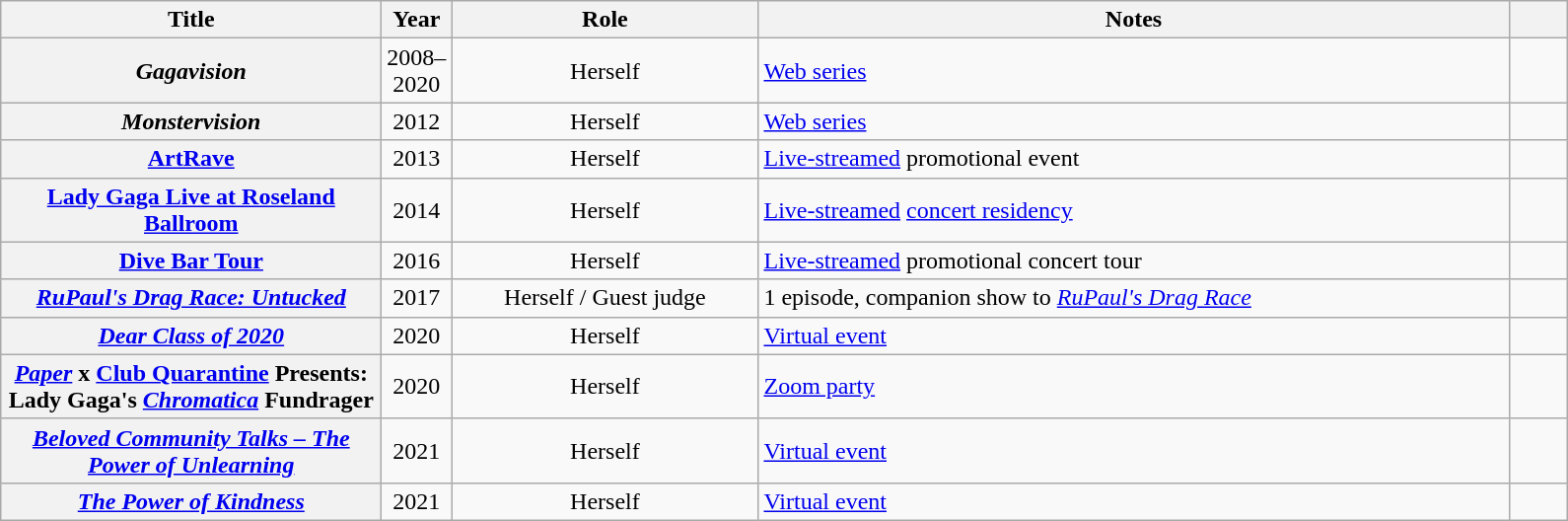<table class="wikitable sortable plainrowheaders" style="text-align:center;">
<tr>
<th scope="col" style="width:250px;">Title</th>
<th scope="col" style="width:5px;;">Year</th>
<th scope="col" style="width:200px;">Role</th>
<th scope="col" style="width:500px;" class="unsortable">Notes</th>
<th scope="col" style="width: 2em;" class="unsortable"></th>
</tr>
<tr>
<th scope="row"><em>Gagavision</em></th>
<td>2008–2020</td>
<td>Herself</td>
<td style="text-align:left;"><a href='#'>Web series</a></td>
<td style="text-align:center;"></td>
</tr>
<tr>
<th scope="row"><em>Monstervision</em></th>
<td>2012</td>
<td>Herself</td>
<td style="text-align:left;"><a href='#'>Web series</a></td>
<td style="text-align:center;"></td>
</tr>
<tr>
<th scope="row"><a href='#'>ArtRave</a></th>
<td>2013</td>
<td>Herself</td>
<td style="text-align:left;"><a href='#'>Live-streamed</a> promotional event</td>
<td style="text-align:center;"></td>
</tr>
<tr>
<th scope="row"><a href='#'>Lady Gaga Live at Roseland Ballroom</a></th>
<td>2014</td>
<td>Herself</td>
<td style="text-align:left;"><a href='#'>Live-streamed</a> <a href='#'>concert residency</a></td>
<td style="text-align:center;"></td>
</tr>
<tr>
<th scope="row"><a href='#'>Dive Bar Tour</a></th>
<td>2016</td>
<td>Herself</td>
<td style="text-align:left;"><a href='#'>Live-streamed</a> promotional concert tour</td>
<td style="text-align:center;"></td>
</tr>
<tr>
<th scope="row"><em><a href='#'>RuPaul's Drag Race: Untucked</a></em></th>
<td>2017</td>
<td>Herself / Guest judge</td>
<td style="text-align:left;">1 episode, companion show to <em><a href='#'>RuPaul's Drag Race</a></em></td>
<td></td>
</tr>
<tr>
<th scope="row"><em><a href='#'>Dear Class of 2020</a></em></th>
<td>2020</td>
<td>Herself</td>
<td style="text-align:left;"><a href='#'>Virtual event</a></td>
<td style="text-align:center;"></td>
</tr>
<tr>
<th scope="row"><em><a href='#'>Paper</a></em> x <a href='#'>Club Quarantine</a> Presents: Lady Gaga's <em><a href='#'>Chromatica</a></em> Fundrager</th>
<td>2020</td>
<td>Herself</td>
<td style="text-align:left;"><a href='#'>Zoom party</a></td>
<td style="text-align:center;"></td>
</tr>
<tr>
<th scope="row"><em><a href='#'>Beloved Community Talks – The Power of Unlearning</a></em></th>
<td>2021</td>
<td>Herself</td>
<td style="text-align:left;"><a href='#'>Virtual event</a></td>
<td style="text-align:center;"></td>
</tr>
<tr>
<th scope="row"><em><a href='#'>The Power of Kindness</a></em></th>
<td>2021</td>
<td>Herself</td>
<td style="text-align:left;"><a href='#'>Virtual event</a></td>
<td style="text-align:center;"></td>
</tr>
</table>
